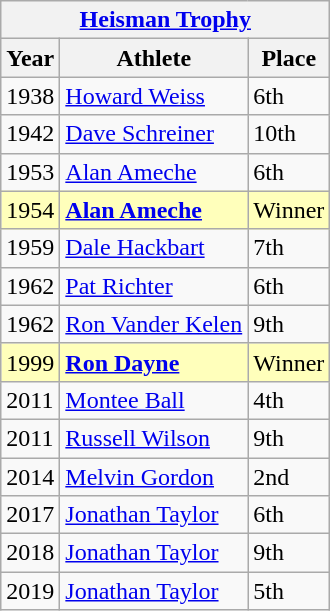<table class="wikitable">
<tr>
<th colspan=3><strong><a href='#'>Heisman Trophy</a></strong></th>
</tr>
<tr>
<th>Year</th>
<th>Athlete</th>
<th>Place</th>
</tr>
<tr>
<td>1938</td>
<td><a href='#'>Howard Weiss</a></td>
<td>6th</td>
</tr>
<tr>
<td>1942</td>
<td><a href='#'>Dave Schreiner</a></td>
<td>10th</td>
</tr>
<tr>
<td>1953</td>
<td><a href='#'>Alan Ameche</a></td>
<td>6th</td>
</tr>
<tr style="background:#ffb;">
<td>1954</td>
<td><strong><a href='#'>Alan Ameche</a></strong></td>
<td>Winner</td>
</tr>
<tr>
<td>1959</td>
<td><a href='#'>Dale Hackbart</a></td>
<td>7th</td>
</tr>
<tr>
<td>1962</td>
<td><a href='#'>Pat Richter</a></td>
<td>6th</td>
</tr>
<tr>
<td>1962</td>
<td><a href='#'>Ron Vander Kelen</a></td>
<td>9th</td>
</tr>
<tr style="background:#ffb;">
<td>1999</td>
<td><strong><a href='#'>Ron Dayne</a></strong></td>
<td>Winner</td>
</tr>
<tr>
<td>2011</td>
<td><a href='#'>Montee Ball</a></td>
<td>4th</td>
</tr>
<tr>
<td>2011</td>
<td><a href='#'>Russell Wilson</a></td>
<td>9th</td>
</tr>
<tr>
<td>2014</td>
<td><a href='#'>Melvin Gordon</a></td>
<td>2nd</td>
</tr>
<tr>
<td>2017</td>
<td><a href='#'>Jonathan Taylor</a></td>
<td>6th</td>
</tr>
<tr>
<td>2018</td>
<td><a href='#'>Jonathan Taylor</a></td>
<td>9th</td>
</tr>
<tr>
<td>2019</td>
<td><a href='#'>Jonathan Taylor</a></td>
<td>5th</td>
</tr>
</table>
